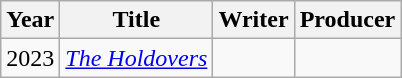<table class = "wikitable">
<tr>
<th>Year</th>
<th>Title</th>
<th>Writer</th>
<th>Producer</th>
</tr>
<tr>
<td>2023</td>
<td><em><a href='#'>The Holdovers</a></em></td>
<td></td>
<td></td>
</tr>
</table>
